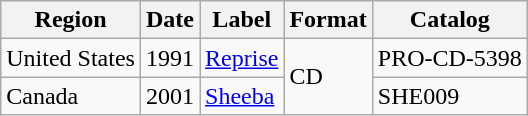<table class="wikitable">
<tr>
<th>Region</th>
<th>Date</th>
<th>Label</th>
<th>Format</th>
<th>Catalog</th>
</tr>
<tr>
<td>United States</td>
<td>1991</td>
<td><a href='#'>Reprise</a></td>
<td rowspan="2">CD</td>
<td>PRO-CD-5398</td>
</tr>
<tr>
<td>Canada</td>
<td>2001</td>
<td><a href='#'>Sheeba</a></td>
<td>SHE009</td>
</tr>
</table>
